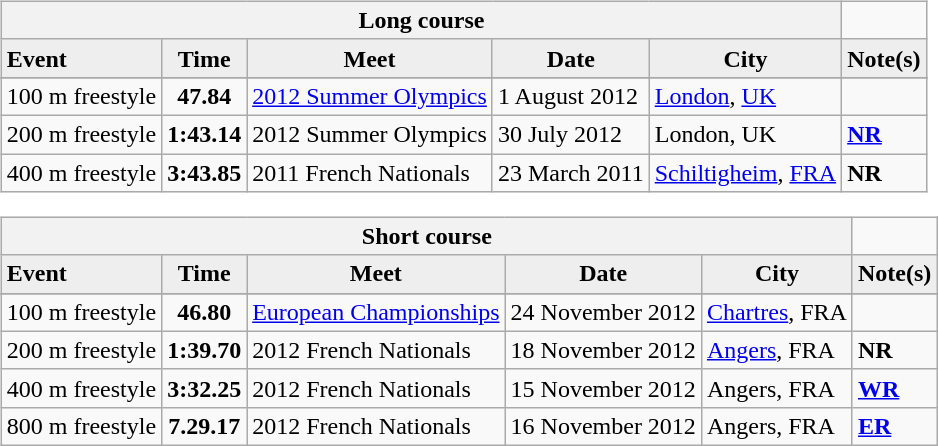<table>
<tr>
<td><br><table class="wikitable">
<tr>
<th colspan="5">Long course</th>
</tr>
<tr bgcolor="#eeeeee">
<td><strong>Event</strong></td>
<td align="center"><strong>Time</strong></td>
<td align="center"><strong>Meet</strong></td>
<td align="center"><strong>Date</strong></td>
<td align="center"><strong>City</strong></td>
<td align="center"><strong>Note(s)</strong></td>
</tr>
<tr bgcolor="#eeeeee">
</tr>
<tr>
<td>100 m freestyle</td>
<td align="center"><strong>47.84</strong></td>
<td><a href='#'>2012 Summer Olympics</a></td>
<td>1 August 2012</td>
<td><a href='#'>London</a>, <a href='#'>UK</a></td>
<td></td>
</tr>
<tr>
<td>200 m freestyle</td>
<td align="center"><strong>1:43.14</strong></td>
<td>2012 Summer Olympics</td>
<td>30 July 2012</td>
<td>London, UK</td>
<td><strong><a href='#'>NR</a></strong></td>
</tr>
<tr>
<td>400 m freestyle</td>
<td align="center"><strong>3:43.85</strong></td>
<td>2011 French Nationals</td>
<td>23 March 2011</td>
<td><a href='#'>Schiltigheim</a>, <a href='#'>FRA</a></td>
<td><strong>NR</strong></td>
</tr>
</table>
<table class="wikitable">
<tr>
<th colspan="5">Short course</th>
</tr>
<tr bgcolor="#eeeeee">
<td><strong>Event</strong></td>
<td align="center"><strong>Time</strong></td>
<td align="center"><strong>Meet</strong></td>
<td align="center"><strong>Date</strong></td>
<td align="center"><strong>City</strong></td>
<td align="center"><strong>Note(s)</strong></td>
</tr>
<tr bgcolor="#eeeeee">
</tr>
<tr>
<td>100 m freestyle</td>
<td align="center"><strong>46.80</strong></td>
<td><a href='#'>European Championships</a></td>
<td>24 November 2012</td>
<td><a href='#'>Chartres</a>, FRA</td>
<td></td>
</tr>
<tr>
<td>200 m freestyle</td>
<td align="center"><strong>1:39.70</strong></td>
<td>2012 French Nationals</td>
<td>18 November 2012</td>
<td><a href='#'>Angers</a>, FRA</td>
<td><strong>NR</strong></td>
</tr>
<tr>
<td>400 m freestyle</td>
<td align="center"><strong>3:32.25</strong></td>
<td>2012 French Nationals</td>
<td>15 November 2012</td>
<td>Angers, FRA</td>
<td><strong><a href='#'>WR</a></strong></td>
</tr>
<tr>
<td>800 m freestyle</td>
<td align="center"><strong>7.29.17</strong></td>
<td>2012 French Nationals</td>
<td>16 November 2012</td>
<td>Angers, FRA</td>
<td><strong><a href='#'>ER</a></strong></td>
</tr>
</table>
</td>
</tr>
</table>
